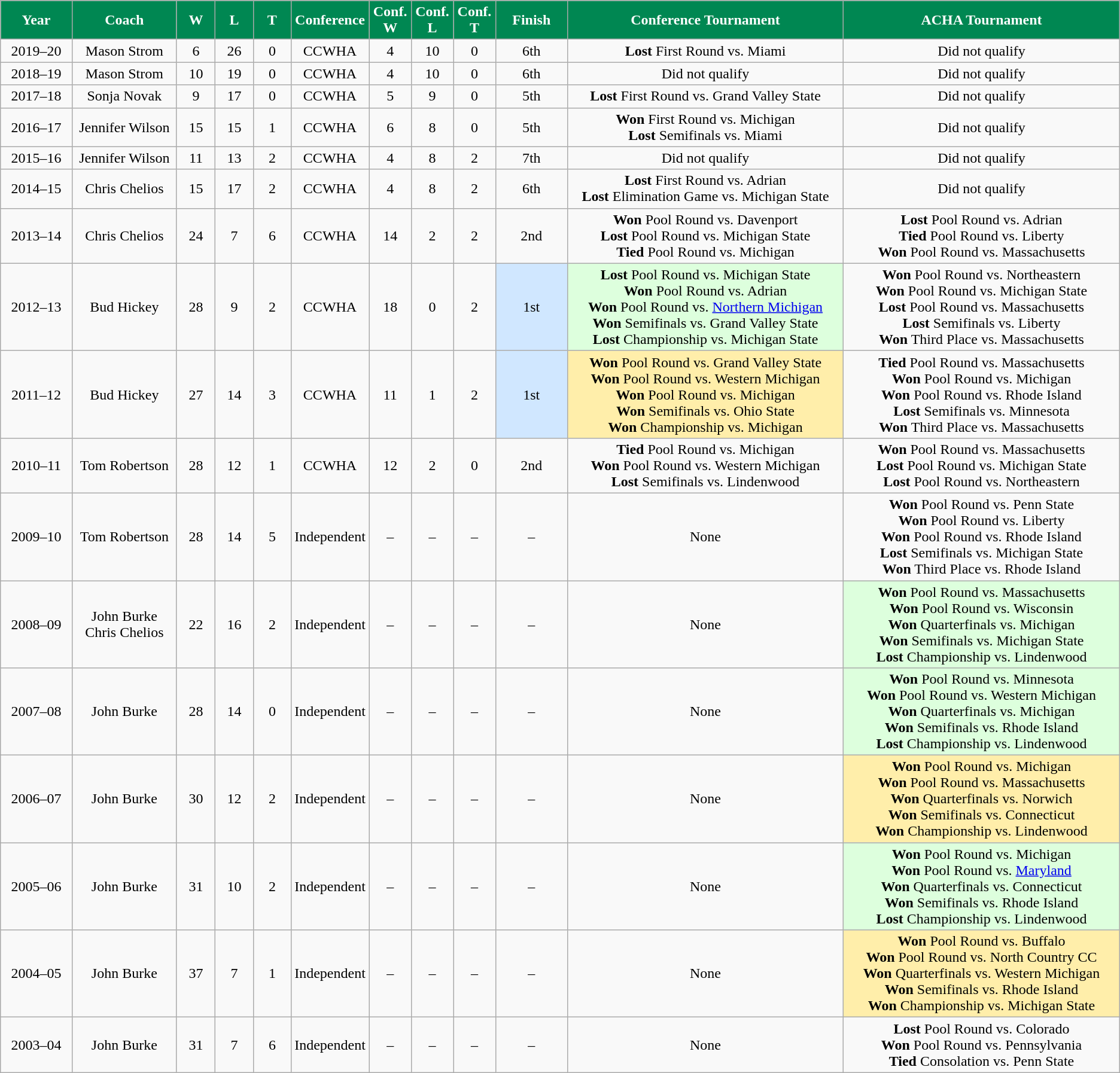<table class="wikitable">
<tr align="center"  style="background:#008752;color:#ffffff;">
<td ! scope="col" width="80px"><strong>Year</strong></td>
<td ! scope="col" width="120px"><strong>Coach</strong></td>
<td ! scope="col" width="40px"><strong>W</strong></td>
<td ! scope="col" width="40px"><strong>L</strong></td>
<td ! scope="col" width="40px"><strong>T</strong></td>
<td ! scope="col" width="80px"><strong>Conference</strong></td>
<td ! scope="col" width="40px"><strong>Conf. <br> W </strong></td>
<td ! scope="col" width="40px"><strong>Conf. <br> L</strong></td>
<td ! scope="col" width="40px"><strong>Conf. <br> T</strong></td>
<td ! scope="col" width="80px"><strong>Finish</strong></td>
<td ! scope="col" width="350px"><strong>Conference Tournament</strong></td>
<td ! scope="col" width="350px"><strong>ACHA Tournament</strong></td>
</tr>
<tr align="center" bgcolor="">
<td>2019–20</td>
<td>Mason Strom</td>
<td>6</td>
<td>26</td>
<td>0</td>
<td>CCWHA</td>
<td>4</td>
<td>10</td>
<td>0</td>
<td>6th</td>
<td><strong>Lost</strong> First Round vs. Miami </td>
<td>Did not qualify</td>
</tr>
<tr align="center" bgcolor="">
<td>2018–19</td>
<td>Mason Strom</td>
<td>10</td>
<td>19</td>
<td>0</td>
<td>CCWHA</td>
<td>4</td>
<td>10</td>
<td>0</td>
<td>6th</td>
<td>Did not qualify</td>
<td>Did not qualify</td>
</tr>
<tr align="center" bgcolor="">
<td>2017–18</td>
<td>Sonja Novak</td>
<td>9</td>
<td>17</td>
<td>0</td>
<td>CCWHA</td>
<td>5</td>
<td>9</td>
<td>0</td>
<td>5th</td>
<td><strong>Lost</strong> First Round vs. Grand Valley State </td>
<td>Did not qualify</td>
</tr>
<tr align="center" bgcolor="">
<td>2016–17</td>
<td>Jennifer Wilson</td>
<td>15</td>
<td>15</td>
<td>1</td>
<td>CCWHA</td>
<td>6</td>
<td>8</td>
<td>0</td>
<td>5th</td>
<td><strong>Won</strong> First Round vs. Michigan  <br> <strong>Lost</strong> Semifinals vs. Miami </td>
<td>Did not qualify</td>
</tr>
<tr align="center" bgcolor="">
<td>2015–16</td>
<td>Jennifer Wilson</td>
<td>11</td>
<td>13</td>
<td>2</td>
<td>CCWHA</td>
<td>4</td>
<td>8</td>
<td>2</td>
<td>7th</td>
<td>Did not qualify</td>
<td>Did not qualify</td>
</tr>
<tr align="center" bgcolor="">
<td>2014–15</td>
<td>Chris Chelios</td>
<td>15</td>
<td>17</td>
<td>2</td>
<td>CCWHA</td>
<td>4</td>
<td>8</td>
<td>2</td>
<td>6th</td>
<td><strong>Lost</strong> First Round vs. Adrian  <br> <strong>Lost</strong> Elimination Game vs. Michigan State </td>
<td>Did not qualify</td>
</tr>
<tr align="center" bgcolor="">
<td>2013–14</td>
<td>Chris Chelios</td>
<td>24</td>
<td>7</td>
<td>6</td>
<td>CCWHA</td>
<td>14</td>
<td>2</td>
<td>2</td>
<td>2nd</td>
<td><strong>Won</strong> Pool Round vs. Davenport  <br> <strong>Lost</strong> Pool Round vs. Michigan State  <br> <strong>Tied</strong> Pool Round vs. Michigan </td>
<td><strong>Lost</strong> Pool Round vs. Adrian  <br> <strong>Tied</strong> Pool Round vs. Liberty  <br> <strong>Won</strong> Pool Round vs. Massachusetts </td>
</tr>
<tr align="center" bgcolor="">
<td>2012–13</td>
<td>Bud Hickey</td>
<td>28</td>
<td>9</td>
<td>2</td>
<td>CCWHA</td>
<td>18</td>
<td>0</td>
<td>2</td>
<td bgcolor="#d0e7ff">1st</td>
<td bgcolor="#ddffdd"><strong>Lost</strong> Pool Round vs. Michigan State  <br> <strong>Won</strong> Pool Round vs. Adrian  <br> <strong>Won</strong> Pool Round vs. <a href='#'>Northern Michigan</a>  <br> <strong>Won</strong> Semifinals vs. Grand Valley State  <br> <strong>Lost</strong> Championship vs. Michigan State </td>
<td><strong>Won</strong> Pool Round vs. Northeastern  <br> <strong>Won</strong> Pool Round vs. Michigan State  <br> <strong>Lost</strong> Pool Round vs. Massachusetts  <br> <strong>Lost</strong> Semifinals vs. Liberty  <br> <strong>Won</strong> Third Place vs. Massachusetts </td>
</tr>
<tr align="center" bgcolor="">
<td>2011–12</td>
<td>Bud Hickey</td>
<td>27</td>
<td>14</td>
<td>3</td>
<td>CCWHA</td>
<td>11</td>
<td>1</td>
<td>2</td>
<td bgcolor="#d0e7ff">1st</td>
<td bgcolor="#ffeeaa"><strong>Won</strong> Pool Round vs. Grand Valley State  <br> <strong>Won</strong> Pool Round vs. Western Michigan  <br> <strong>Won</strong> Pool Round vs. Michigan  <br> <strong>Won</strong> Semifinals vs. Ohio State  <br> <strong>Won</strong> Championship vs. Michigan </td>
<td><strong>Tied</strong> Pool Round vs. Massachusetts  <br> <strong>Won</strong> Pool Round vs. Michigan  <br> <strong>Won</strong> Pool Round vs. Rhode Island  <br> <strong>Lost</strong> Semifinals vs. Minnesota  <br> <strong>Won</strong> Third Place vs. Massachusetts </td>
</tr>
<tr align="center" bgcolor="">
<td>2010–11</td>
<td>Tom Robertson</td>
<td>28</td>
<td>12</td>
<td>1</td>
<td>CCWHA</td>
<td>12</td>
<td>2</td>
<td>0</td>
<td>2nd</td>
<td><strong>Tied</strong> Pool Round vs. Michigan  <br> <strong>Won</strong> Pool Round vs. Western Michigan  <br> <strong>Lost</strong> Semifinals vs. Lindenwood </td>
<td><strong>Won</strong> Pool Round vs. Massachusetts  <br> <strong>Lost</strong> Pool Round vs. Michigan State  <br> <strong>Lost</strong> Pool Round vs. Northeastern </td>
</tr>
<tr align="center" bgcolor="">
<td>2009–10</td>
<td>Tom Robertson</td>
<td>28</td>
<td>14</td>
<td>5</td>
<td>Independent</td>
<td>–</td>
<td>–</td>
<td>–</td>
<td>–</td>
<td>None</td>
<td><strong>Won</strong> Pool Round vs. Penn State  <br> <strong>Won</strong> Pool Round vs. Liberty  <br> <strong>Won</strong> Pool Round vs. Rhode Island  <br> <strong>Lost</strong> Semifinals vs. Michigan State  <br> <strong>Won</strong> Third Place vs. Rhode Island </td>
</tr>
<tr align="center" bgcolor="">
<td>2008–09</td>
<td>John Burke<br>Chris Chelios</td>
<td>22</td>
<td>16</td>
<td>2</td>
<td>Independent</td>
<td>–</td>
<td>–</td>
<td>–</td>
<td>–</td>
<td>None</td>
<td bgcolor="#ddffdd"><strong>Won</strong> Pool Round vs. Massachusetts  <br> <strong>Won</strong> Pool Round vs. Wisconsin  <br> <strong>Won</strong> Quarterfinals vs. Michigan  <br> <strong>Won</strong> Semifinals vs. Michigan State  <br> <strong>Lost</strong> Championship vs. Lindenwood </td>
</tr>
<tr align="center" bgcolor="">
<td>2007–08</td>
<td>John Burke</td>
<td>28</td>
<td>14</td>
<td>0</td>
<td>Independent</td>
<td>–</td>
<td>–</td>
<td>–</td>
<td>–</td>
<td>None</td>
<td bgcolor="#ddffdd"><strong>Won</strong> Pool Round vs. Minnesota  <br> <strong>Won</strong> Pool Round vs. Western Michigan  <br> <strong>Won</strong> Quarterfinals vs. Michigan  <br> <strong>Won</strong> Semifinals vs. Rhode Island  <br> <strong>Lost</strong> Championship vs. Lindenwood </td>
</tr>
<tr align="center" bgcolor="">
<td>2006–07</td>
<td>John Burke</td>
<td>30</td>
<td>12</td>
<td>2</td>
<td>Independent</td>
<td>–</td>
<td>–</td>
<td>–</td>
<td>–</td>
<td>None</td>
<td bgcolor="#ffeeaa"><strong>Won</strong> Pool Round vs. Michigan  <br> <strong>Won</strong> Pool Round vs. Massachusetts  <br> <strong>Won</strong> Quarterfinals vs. Norwich  <br> <strong>Won</strong> Semifinals vs. Connecticut  <br> <strong>Won</strong> Championship vs. Lindenwood </td>
</tr>
<tr align="center" bgcolor="">
<td>2005–06</td>
<td>John Burke</td>
<td>31</td>
<td>10</td>
<td>2</td>
<td>Independent</td>
<td>–</td>
<td>–</td>
<td>–</td>
<td>–</td>
<td>None</td>
<td bgcolor="#ddffdd"><strong>Won</strong> Pool Round vs. Michigan  <br> <strong>Won</strong> Pool Round vs. <a href='#'>Maryland</a>  <br> <strong>Won</strong> Quarterfinals vs. Connecticut  <br> <strong>Won</strong> Semifinals vs. Rhode Island  <br> <strong>Lost</strong> Championship vs. Lindenwood </td>
</tr>
<tr align="center" bgcolor="">
<td>2004–05</td>
<td>John Burke</td>
<td>37</td>
<td>7</td>
<td>1</td>
<td>Independent</td>
<td>–</td>
<td>–</td>
<td>–</td>
<td>–</td>
<td>None</td>
<td bgcolor="#ffeeaa"><strong>Won</strong> Pool Round vs. Buffalo  <br> <strong>Won</strong> Pool Round vs. North Country CC  <br> <strong>Won</strong> Quarterfinals vs. Western Michigan  <br> <strong>Won</strong> Semifinals vs. Rhode Island  <br> <strong>Won</strong> Championship vs. Michigan State </td>
</tr>
<tr align="center" bgcolor="">
<td>2003–04</td>
<td>John Burke</td>
<td>31</td>
<td>7</td>
<td>6</td>
<td>Independent</td>
<td>–</td>
<td>–</td>
<td>–</td>
<td>–</td>
<td>None</td>
<td><strong>Lost</strong> Pool Round vs. Colorado  <br> <strong>Won</strong> Pool Round vs. Pennsylvania  <br> <strong>Tied</strong> Consolation vs. Penn State </td>
</tr>
</table>
